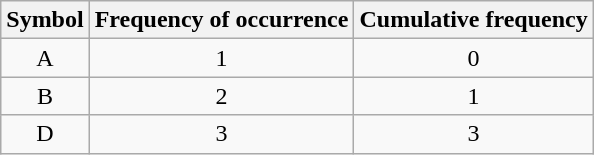<table class="wikitable" style="text-align:center;">
<tr>
<th>Symbol</th>
<th>Frequency of occurrence</th>
<th>Cumulative frequency</th>
</tr>
<tr>
<td>A</td>
<td>1</td>
<td>0</td>
</tr>
<tr>
<td>B</td>
<td>2</td>
<td>1</td>
</tr>
<tr>
<td>D</td>
<td>3</td>
<td>3</td>
</tr>
</table>
